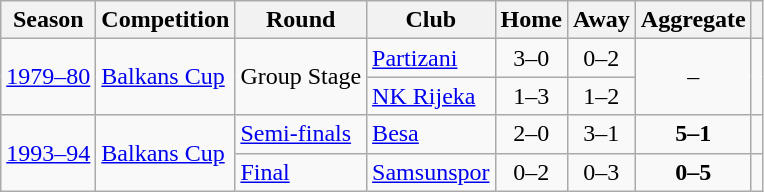<table class="wikitable">
<tr>
<th>Season</th>
<th>Competition</th>
<th>Round</th>
<th>Club</th>
<th>Home</th>
<th>Away</th>
<th>Aggregate</th>
<th></th>
</tr>
<tr>
<td rowspan="2"><a href='#'>1979–80</a></td>
<td rowspan="2"><a href='#'>Balkans Cup</a></td>
<td rowspan="2">Group Stage</td>
<td> <a href='#'>Partizani</a></td>
<td align="center">3–0</td>
<td align="center">0–2</td>
<td rowspan="2" align="center">–</td>
<td rowspan="2"></td>
</tr>
<tr>
<td> <a href='#'>NK Rijeka</a></td>
<td align="center">1–3</td>
<td align="center">1–2</td>
</tr>
<tr>
<td rowspan="2"><a href='#'>1993–94</a></td>
<td rowspan="2"><a href='#'>Balkans Cup</a></td>
<td><a href='#'>Semi-finals</a></td>
<td> <a href='#'>Besa</a></td>
<td align="center">2–0</td>
<td align="center">3–1</td>
<td align="center"><strong>5–1</strong></td>
<td></td>
</tr>
<tr>
<td><a href='#'>Final</a></td>
<td> <a href='#'>Samsunspor</a></td>
<td align="center">0–2</td>
<td align="center">0–3</td>
<td align="center"><strong>0–5</strong></td>
<td></td>
</tr>
</table>
